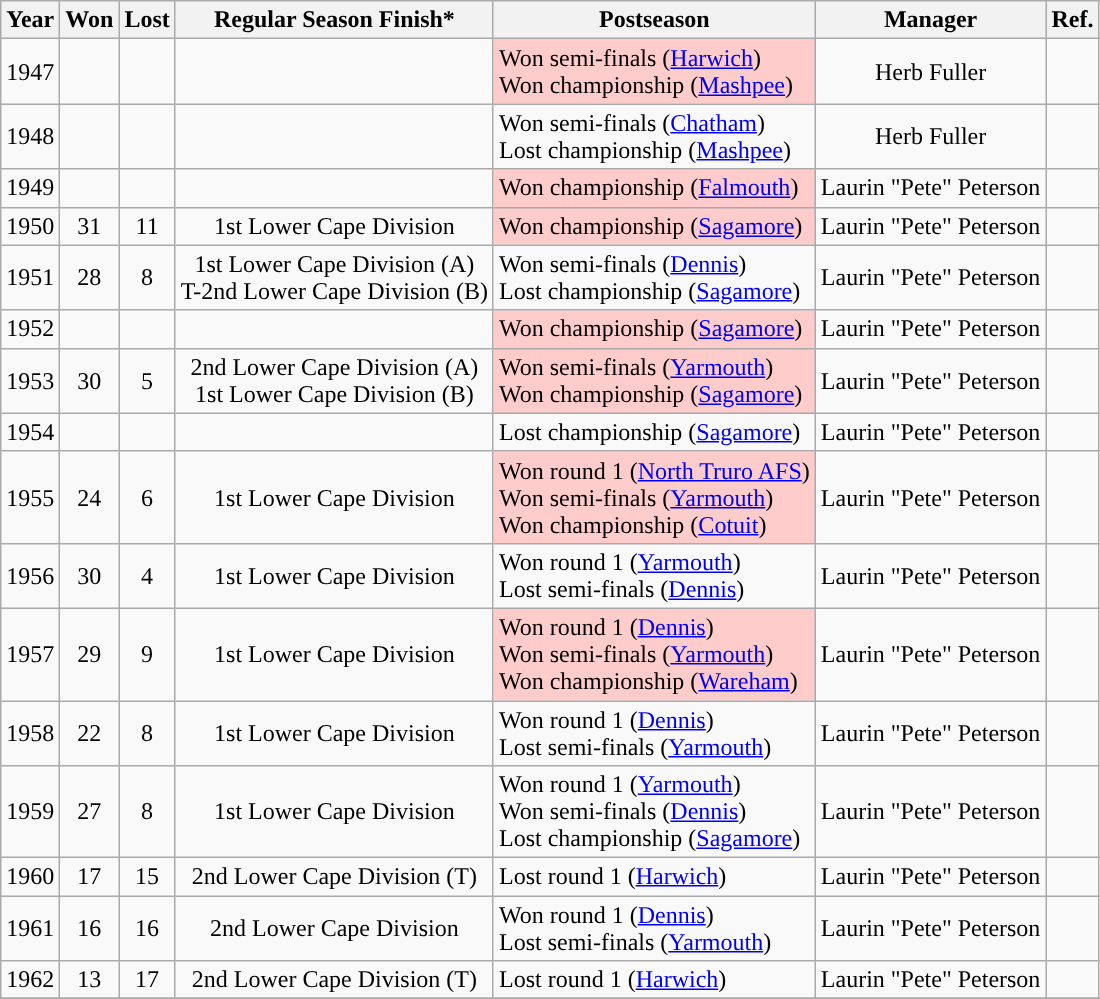<table class="wikitable" style="text-align:center">
<tr>
<th scope="col">Year</th>
<th scope="col">Won</th>
<th scope="col">Lost</th>
<th scope="col">Regular Season Finish*</th>
<th scope="col">Postseason</th>
<th scope="col">Manager</th>
<th scope="col">Ref.</th>
</tr>
<tr>
<td>1947</td>
<td></td>
<td></td>
<td></td>
<td style="text-align:left" bgcolor=#ffcccc>Won semi-finals (<a href='#'>Harwich</a>)<br>Won championship (<a href='#'>Mashpee</a>)</td>
<td>Herb Fuller</td>
<td></td>
</tr>
<tr>
<td>1948</td>
<td></td>
<td></td>
<td></td>
<td style="text-align:left">Won semi-finals (<a href='#'>Chatham</a>)<br>Lost championship (<a href='#'>Mashpee</a>)</td>
<td>Herb Fuller</td>
<td></td>
</tr>
<tr>
<td>1949</td>
<td></td>
<td></td>
<td></td>
<td style="text-align:left" bgcolor=#ffcccc>Won championship (<a href='#'>Falmouth</a>)</td>
<td>Laurin "Pete" Peterson</td>
<td></td>
</tr>
<tr>
<td>1950</td>
<td>31</td>
<td>11</td>
<td>1st Lower Cape Division</td>
<td style="text-align:left" bgcolor=#ffcccc>Won championship (<a href='#'>Sagamore</a>)</td>
<td>Laurin "Pete" Peterson</td>
<td></td>
</tr>
<tr>
<td>1951</td>
<td>28</td>
<td>8</td>
<td>1st Lower Cape Division (A)<br>T-2nd Lower Cape Division (B)</td>
<td style="text-align:left">Won semi-finals (<a href='#'>Dennis</a>)<br>Lost championship (<a href='#'>Sagamore</a>)</td>
<td>Laurin "Pete" Peterson</td>
<td></td>
</tr>
<tr>
<td>1952</td>
<td></td>
<td></td>
<td></td>
<td style="text-align:left" bgcolor=#ffcccc>Won championship (<a href='#'>Sagamore</a>)</td>
<td>Laurin "Pete" Peterson</td>
<td></td>
</tr>
<tr>
<td>1953</td>
<td>30</td>
<td>5</td>
<td>2nd Lower Cape Division (A)<br>1st Lower Cape Division (B)</td>
<td style="text-align:left" bgcolor=#ffcccc>Won semi-finals (<a href='#'>Yarmouth</a>)<br>Won championship (<a href='#'>Sagamore</a>)</td>
<td>Laurin "Pete" Peterson</td>
<td></td>
</tr>
<tr>
<td>1954</td>
<td></td>
<td></td>
<td></td>
<td style="text-align:left">Lost championship (<a href='#'>Sagamore</a>)</td>
<td>Laurin "Pete" Peterson</td>
<td></td>
</tr>
<tr>
<td>1955</td>
<td>24</td>
<td>6</td>
<td>1st Lower Cape Division</td>
<td style="text-align:left" bgcolor=#ffcccc>Won round 1 (<a href='#'>North Truro AFS</a>)<br>Won semi-finals (<a href='#'>Yarmouth</a>)<br>Won championship (<a href='#'>Cotuit</a>)</td>
<td>Laurin "Pete" Peterson</td>
<td></td>
</tr>
<tr>
<td>1956</td>
<td>30</td>
<td>4</td>
<td>1st Lower Cape Division</td>
<td style="text-align:left">Won round 1 (<a href='#'>Yarmouth</a>)<br>Lost semi-finals (<a href='#'>Dennis</a>)</td>
<td>Laurin "Pete" Peterson</td>
<td></td>
</tr>
<tr>
<td>1957</td>
<td>29</td>
<td>9</td>
<td>1st Lower Cape Division</td>
<td style="text-align:left" bgcolor=#ffcccc>Won round 1 (<a href='#'>Dennis</a>)<br>Won semi-finals (<a href='#'>Yarmouth</a>)<br>Won championship (<a href='#'>Wareham</a>)</td>
<td>Laurin "Pete" Peterson</td>
<td></td>
</tr>
<tr>
<td>1958</td>
<td>22</td>
<td>8</td>
<td>1st Lower Cape Division</td>
<td style="text-align:left">Won round 1 (<a href='#'>Dennis</a>)<br>Lost semi-finals (<a href='#'>Yarmouth</a>)</td>
<td>Laurin "Pete" Peterson</td>
<td></td>
</tr>
<tr>
<td>1959</td>
<td>27</td>
<td>8</td>
<td>1st Lower Cape Division</td>
<td style="text-align:left">Won round 1 (<a href='#'>Yarmouth</a>)<br>Won semi-finals (<a href='#'>Dennis</a>)<br>Lost championship (<a href='#'>Sagamore</a>)</td>
<td>Laurin "Pete" Peterson</td>
<td></td>
</tr>
<tr>
<td>1960</td>
<td>17</td>
<td>15</td>
<td>2nd Lower Cape Division (T)</td>
<td style="text-align:left">Lost round 1 (<a href='#'>Harwich</a>)</td>
<td>Laurin "Pete" Peterson</td>
<td></td>
</tr>
<tr>
<td>1961</td>
<td>16</td>
<td>16</td>
<td>2nd Lower Cape Division</td>
<td style="text-align:left">Won round 1 (<a href='#'>Dennis</a>)<br>Lost semi-finals (<a href='#'>Yarmouth</a>)</td>
<td>Laurin "Pete" Peterson</td>
<td></td>
</tr>
<tr>
<td>1962</td>
<td>13</td>
<td>17</td>
<td>2nd Lower Cape Division (T)</td>
<td style="text-align:left">Lost round 1 (<a href='#'>Harwich</a>)</td>
<td>Laurin "Pete" Peterson</td>
<td></td>
</tr>
<tr>
</tr>
</table>
